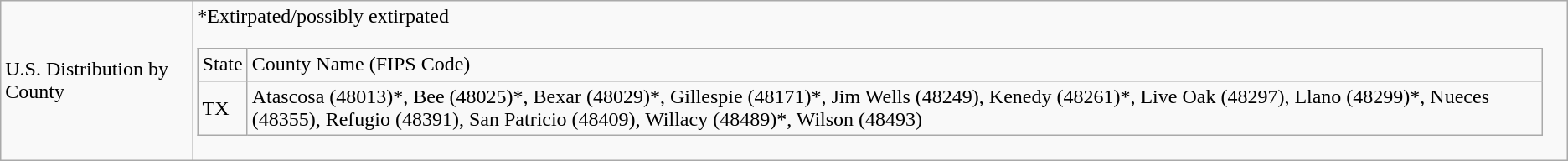<table class="wikitable">
<tr>
<td>U.S. Distribution by County</td>
<td>*Extirpated/possibly extirpated<br><table class="wikitable">
<tr>
<td>State</td>
<td>County Name (FIPS Code)</td>
</tr>
<tr>
<td>TX</td>
<td>Atascosa (48013)*, Bee (48025)*, Bexar (48029)*, Gillespie (48171)*, Jim Wells (48249), Kenedy (48261)*, Live Oak (48297), Llano (48299)*, Nueces (48355), Refugio (48391), San Patricio (48409), Willacy (48489)*, Wilson (48493)</td>
</tr>
</table>
</td>
</tr>
</table>
